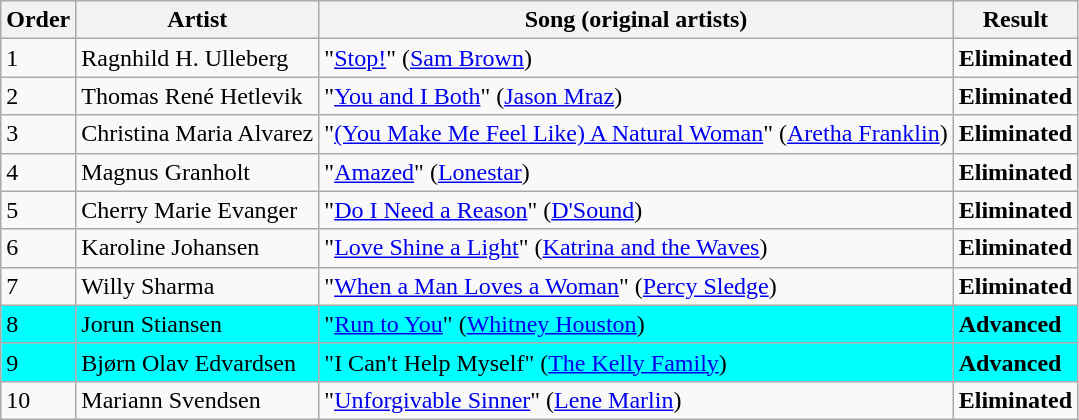<table class=wikitable>
<tr>
<th>Order</th>
<th>Artist</th>
<th>Song (original artists)</th>
<th>Result</th>
</tr>
<tr>
<td>1</td>
<td>Ragnhild H. Ulleberg</td>
<td>"<a href='#'>Stop!</a>" (<a href='#'>Sam Brown</a>)</td>
<td><strong>Eliminated</strong></td>
</tr>
<tr>
<td>2</td>
<td>Thomas René Hetlevik</td>
<td>"<a href='#'>You and I Both</a>" (<a href='#'>Jason Mraz</a>)</td>
<td><strong>Eliminated</strong></td>
</tr>
<tr>
<td>3</td>
<td>Christina Maria Alvarez</td>
<td>"<a href='#'>(You Make Me Feel Like) A Natural Woman</a>" (<a href='#'>Aretha Franklin</a>)</td>
<td><strong>Eliminated</strong></td>
</tr>
<tr>
<td>4</td>
<td>Magnus Granholt</td>
<td>"<a href='#'>Amazed</a>" (<a href='#'>Lonestar</a>)</td>
<td><strong>Eliminated</strong></td>
</tr>
<tr>
<td>5</td>
<td>Cherry Marie Evanger</td>
<td>"<a href='#'>Do I Need a Reason</a>" (<a href='#'>D'Sound</a>)</td>
<td><strong>Eliminated</strong></td>
</tr>
<tr>
<td>6</td>
<td>Karoline Johansen</td>
<td>"<a href='#'>Love Shine a Light</a>" (<a href='#'>Katrina and the Waves</a>)</td>
<td><strong>Eliminated</strong></td>
</tr>
<tr>
<td>7</td>
<td>Willy Sharma</td>
<td>"<a href='#'>When a Man Loves a Woman</a>" (<a href='#'>Percy Sledge</a>)</td>
<td><strong>Eliminated</strong></td>
</tr>
<tr style="background:cyan;">
<td>8</td>
<td>Jorun Stiansen</td>
<td>"<a href='#'>Run to You</a>" (<a href='#'>Whitney Houston</a>)</td>
<td><strong>Advanced</strong></td>
</tr>
<tr style="background:cyan;">
<td>9</td>
<td>Bjørn Olav Edvardsen</td>
<td>"I Can't Help Myself" (<a href='#'>The Kelly Family</a>)</td>
<td><strong>Advanced</strong></td>
</tr>
<tr>
<td>10</td>
<td>Mariann Svendsen</td>
<td>"<a href='#'>Unforgivable Sinner</a>" (<a href='#'>Lene Marlin</a>)</td>
<td><strong>Eliminated</strong></td>
</tr>
</table>
